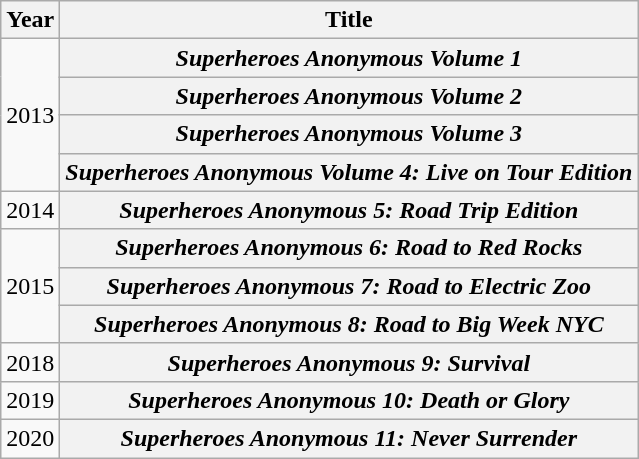<table class="wikitable plainrowheaders">
<tr>
<th>Year</th>
<th>Title</th>
</tr>
<tr>
<td rowspan="4">2013</td>
<th scope="row"><em>Superheroes Anonymous Volume 1</em></th>
</tr>
<tr>
<th scope="row"><em>Superheroes Anonymous Volume 2</em></th>
</tr>
<tr>
<th scope="row"><em>Superheroes Anonymous Volume 3</em></th>
</tr>
<tr>
<th scope="row"><em>Superheroes Anonymous Volume 4: Live on Tour Edition</em></th>
</tr>
<tr>
<td>2014</td>
<th scope="row"><em>Superheroes Anonymous 5: Road Trip Edition</em></th>
</tr>
<tr>
<td rowspan="3">2015</td>
<th scope="row"><em>Superheroes Anonymous 6: Road to Red Rocks</em></th>
</tr>
<tr>
<th scope="row"><em>Superheroes Anonymous 7: Road to Electric Zoo</em></th>
</tr>
<tr>
<th scope="row"><em>Superheroes Anonymous 8: Road to Big Week NYC</em></th>
</tr>
<tr>
<td>2018</td>
<th scope="row"><em>Superheroes Anonymous 9: Survival</em></th>
</tr>
<tr>
<td>2019</td>
<th scope="row"><em>Superheroes Anonymous 10: Death or Glory</em></th>
</tr>
<tr>
<td>2020</td>
<th scope="row"><em>Superheroes Anonymous 11: Never Surrender</em> </th>
</tr>
</table>
